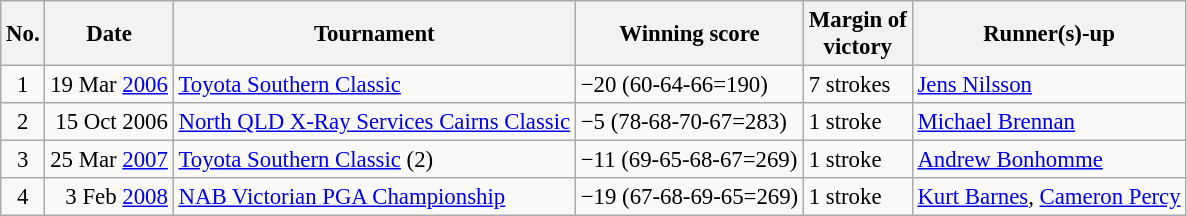<table class="wikitable" style="font-size:95%;">
<tr>
<th>No.</th>
<th>Date</th>
<th>Tournament</th>
<th>Winning score</th>
<th>Margin of<br>victory</th>
<th>Runner(s)-up</th>
</tr>
<tr>
<td align=center>1</td>
<td align=right>19 Mar <a href='#'>2006</a></td>
<td><a href='#'>Toyota Southern Classic</a></td>
<td>−20 (60-64-66=190)</td>
<td>7 strokes</td>
<td> <a href='#'>Jens Nilsson</a></td>
</tr>
<tr>
<td align=center>2</td>
<td align=right>15 Oct 2006</td>
<td><a href='#'>North QLD X-Ray Services Cairns Classic</a></td>
<td>−5 (78-68-70-67=283)</td>
<td>1 stroke</td>
<td> <a href='#'>Michael Brennan</a></td>
</tr>
<tr>
<td align=center>3</td>
<td align=right>25 Mar <a href='#'>2007</a></td>
<td><a href='#'>Toyota Southern Classic</a> (2)</td>
<td>−11 (69-65-68-67=269)</td>
<td>1 stroke</td>
<td> <a href='#'>Andrew Bonhomme</a></td>
</tr>
<tr>
<td align=center>4</td>
<td align=right>3 Feb <a href='#'>2008</a></td>
<td><a href='#'>NAB Victorian PGA Championship</a></td>
<td>−19 (67-68-69-65=269)</td>
<td>1 stroke</td>
<td> <a href='#'>Kurt Barnes</a>,  <a href='#'>Cameron Percy</a></td>
</tr>
</table>
